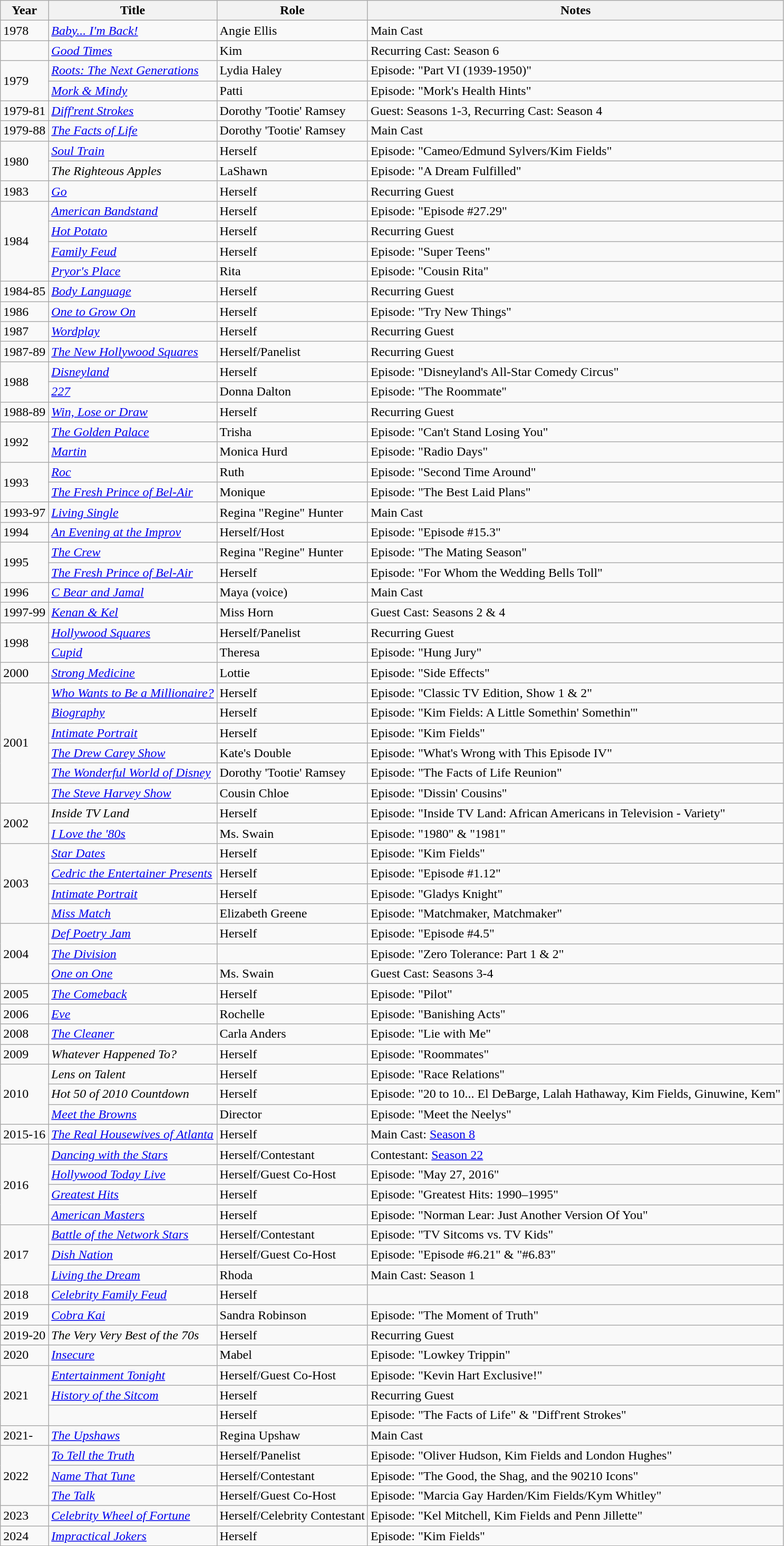<table class="wikitable plainrowheaders sortable" style="margin-right: 0;">
<tr>
<th>Year</th>
<th>Title</th>
<th>Role</th>
<th>Notes</th>
</tr>
<tr>
<td>1978</td>
<td><em><a href='#'>Baby... I'm Back!</a></em></td>
<td>Angie Ellis</td>
<td>Main Cast</td>
</tr>
<tr>
<td></td>
<td><em><a href='#'>Good Times</a></em></td>
<td>Kim</td>
<td>Recurring Cast: Season 6</td>
</tr>
<tr>
<td rowspan=2>1979</td>
<td><em><a href='#'>Roots: The Next Generations</a></em></td>
<td>Lydia Haley</td>
<td>Episode: "Part VI (1939-1950)"</td>
</tr>
<tr>
<td><em><a href='#'>Mork & Mindy</a></em></td>
<td>Patti</td>
<td>Episode: "Mork's Health Hints"</td>
</tr>
<tr>
<td>1979-81</td>
<td><em><a href='#'>Diff'rent Strokes</a></em></td>
<td>Dorothy 'Tootie' Ramsey</td>
<td>Guest: Seasons 1-3, Recurring Cast: Season 4</td>
</tr>
<tr>
<td>1979-88</td>
<td><em><a href='#'>The Facts of Life</a></em></td>
<td>Dorothy 'Tootie' Ramsey</td>
<td>Main Cast</td>
</tr>
<tr>
<td rowspan=2>1980</td>
<td><em><a href='#'>Soul Train</a></em></td>
<td>Herself</td>
<td>Episode: "Cameo/Edmund Sylvers/Kim Fields"</td>
</tr>
<tr>
<td><em>The Righteous Apples</em></td>
<td>LaShawn</td>
<td>Episode: "A Dream Fulfilled"</td>
</tr>
<tr>
<td>1983</td>
<td><em><a href='#'>Go</a></em></td>
<td>Herself</td>
<td>Recurring Guest</td>
</tr>
<tr>
<td rowspan=4>1984</td>
<td><em><a href='#'>American Bandstand</a></em></td>
<td>Herself</td>
<td>Episode: "Episode #27.29"</td>
</tr>
<tr>
<td><em><a href='#'>Hot Potato</a></em></td>
<td>Herself</td>
<td>Recurring Guest</td>
</tr>
<tr>
<td><em><a href='#'>Family Feud</a></em></td>
<td>Herself</td>
<td>Episode: "Super Teens"</td>
</tr>
<tr>
<td><em><a href='#'>Pryor's Place</a></em></td>
<td>Rita</td>
<td>Episode: "Cousin Rita"</td>
</tr>
<tr>
<td>1984-85</td>
<td><em><a href='#'>Body Language</a></em></td>
<td>Herself</td>
<td>Recurring Guest</td>
</tr>
<tr>
<td>1986</td>
<td><em><a href='#'>One to Grow On</a></em></td>
<td>Herself</td>
<td>Episode: "Try New Things"</td>
</tr>
<tr>
<td>1987</td>
<td><em><a href='#'>Wordplay</a></em></td>
<td>Herself</td>
<td>Recurring Guest</td>
</tr>
<tr>
<td>1987-89</td>
<td><em><a href='#'>The New Hollywood Squares</a></em></td>
<td>Herself/Panelist</td>
<td>Recurring Guest</td>
</tr>
<tr>
<td rowspan=2>1988</td>
<td><em><a href='#'>Disneyland</a></em></td>
<td>Herself</td>
<td>Episode: "Disneyland's All-Star Comedy Circus"</td>
</tr>
<tr>
<td><em><a href='#'>227</a></em></td>
<td>Donna Dalton</td>
<td>Episode: "The Roommate"</td>
</tr>
<tr>
<td>1988-89</td>
<td><em><a href='#'>Win, Lose or Draw</a></em></td>
<td>Herself</td>
<td>Recurring Guest</td>
</tr>
<tr>
<td rowspan=2>1992</td>
<td><em><a href='#'>The Golden Palace</a></em></td>
<td>Trisha</td>
<td>Episode: "Can't Stand Losing You"</td>
</tr>
<tr>
<td><em><a href='#'>Martin</a></em></td>
<td>Monica Hurd</td>
<td>Episode: "Radio Days"</td>
</tr>
<tr>
<td rowspan=2>1993</td>
<td><em><a href='#'>Roc</a></em></td>
<td>Ruth</td>
<td>Episode: "Second Time Around"</td>
</tr>
<tr>
<td><em><a href='#'>The Fresh Prince of Bel-Air</a></em></td>
<td>Monique</td>
<td>Episode: "The Best Laid Plans"</td>
</tr>
<tr>
<td>1993-97</td>
<td><em><a href='#'>Living Single</a></em></td>
<td>Regina "Regine" Hunter</td>
<td>Main Cast</td>
</tr>
<tr>
<td>1994</td>
<td><em><a href='#'>An Evening at the Improv</a></em></td>
<td>Herself/Host</td>
<td>Episode: "Episode #15.3"</td>
</tr>
<tr>
<td rowspan=2>1995</td>
<td><em><a href='#'>The Crew</a></em></td>
<td>Regina "Regine" Hunter</td>
<td>Episode: "The Mating Season"</td>
</tr>
<tr>
<td><em><a href='#'>The Fresh Prince of Bel-Air</a></em></td>
<td>Herself</td>
<td>Episode: "For Whom the Wedding Bells Toll"</td>
</tr>
<tr>
<td>1996</td>
<td><em><a href='#'>C Bear and Jamal</a></em></td>
<td>Maya (voice)</td>
<td>Main Cast</td>
</tr>
<tr>
<td>1997-99</td>
<td><em><a href='#'>Kenan & Kel</a></em></td>
<td>Miss Horn</td>
<td>Guest Cast: Seasons 2 & 4</td>
</tr>
<tr>
<td rowspan=2>1998</td>
<td><em><a href='#'>Hollywood Squares</a></em></td>
<td>Herself/Panelist</td>
<td>Recurring Guest</td>
</tr>
<tr>
<td><em><a href='#'>Cupid</a></em></td>
<td>Theresa</td>
<td>Episode: "Hung Jury"</td>
</tr>
<tr>
<td>2000</td>
<td><em><a href='#'>Strong Medicine</a></em></td>
<td>Lottie</td>
<td>Episode: "Side Effects"</td>
</tr>
<tr>
<td rowspan=6>2001</td>
<td><em><a href='#'>Who Wants to Be a Millionaire?</a></em></td>
<td>Herself</td>
<td>Episode: "Classic TV Edition, Show 1 & 2"</td>
</tr>
<tr>
<td><em><a href='#'>Biography</a></em></td>
<td>Herself</td>
<td>Episode: "Kim Fields: A Little Somethin' Somethin'"</td>
</tr>
<tr>
<td><em><a href='#'>Intimate Portrait</a></em></td>
<td>Herself</td>
<td>Episode: "Kim Fields"</td>
</tr>
<tr>
<td><em><a href='#'>The Drew Carey Show</a></em></td>
<td>Kate's Double</td>
<td>Episode: "What's Wrong with This Episode IV"</td>
</tr>
<tr>
<td><em><a href='#'>The Wonderful World of Disney</a></em></td>
<td>Dorothy 'Tootie' Ramsey</td>
<td>Episode: "The Facts of Life Reunion"</td>
</tr>
<tr>
<td><em><a href='#'>The Steve Harvey Show</a></em></td>
<td>Cousin Chloe</td>
<td>Episode: "Dissin' Cousins"</td>
</tr>
<tr>
<td rowspan=2>2002</td>
<td><em>Inside TV Land</em></td>
<td>Herself</td>
<td>Episode: "Inside TV Land: African Americans in Television - Variety"</td>
</tr>
<tr>
<td><em><a href='#'>I Love the '80s</a></em></td>
<td>Ms. Swain</td>
<td>Episode: "1980" & "1981"</td>
</tr>
<tr>
<td rowspan=4>2003</td>
<td><em><a href='#'>Star Dates</a></em></td>
<td>Herself</td>
<td>Episode: "Kim Fields"</td>
</tr>
<tr>
<td><em><a href='#'>Cedric the Entertainer Presents</a></em></td>
<td>Herself</td>
<td>Episode: "Episode #1.12"</td>
</tr>
<tr>
<td><em><a href='#'>Intimate Portrait</a></em></td>
<td>Herself</td>
<td>Episode: "Gladys Knight"</td>
</tr>
<tr>
<td><em><a href='#'>Miss Match</a></em></td>
<td>Elizabeth Greene</td>
<td>Episode: "Matchmaker, Matchmaker"</td>
</tr>
<tr>
<td rowspan=3>2004</td>
<td><em><a href='#'>Def Poetry Jam</a></em></td>
<td>Herself</td>
<td>Episode: "Episode #4.5"</td>
</tr>
<tr>
<td><em><a href='#'>The Division</a></em></td>
<td></td>
<td>Episode: "Zero Tolerance: Part 1 & 2"</td>
</tr>
<tr>
<td><em><a href='#'>One on One</a></em></td>
<td>Ms. Swain</td>
<td>Guest Cast: Seasons 3-4</td>
</tr>
<tr>
<td>2005</td>
<td><em><a href='#'>The Comeback</a></em></td>
<td>Herself</td>
<td>Episode: "Pilot"</td>
</tr>
<tr>
<td>2006</td>
<td><em><a href='#'>Eve</a></em></td>
<td>Rochelle</td>
<td>Episode: "Banishing Acts"</td>
</tr>
<tr>
<td>2008</td>
<td><em><a href='#'>The Cleaner</a></em></td>
<td>Carla Anders</td>
<td>Episode: "Lie with Me"</td>
</tr>
<tr>
<td>2009</td>
<td><em>Whatever Happened To?</em></td>
<td>Herself</td>
<td>Episode: "Roommates"</td>
</tr>
<tr>
<td rowspan=3>2010</td>
<td><em>Lens on Talent</em></td>
<td>Herself</td>
<td>Episode: "Race Relations"</td>
</tr>
<tr>
<td><em>Hot 50 of 2010 Countdown</em></td>
<td>Herself</td>
<td>Episode: "20 to 10... El DeBarge, Lalah Hathaway, Kim Fields, Ginuwine, Kem"</td>
</tr>
<tr>
<td><em><a href='#'>Meet the Browns</a></em></td>
<td>Director</td>
<td>Episode: "Meet the Neelys"</td>
</tr>
<tr>
<td>2015-16</td>
<td><em><a href='#'>The Real Housewives of Atlanta</a></em></td>
<td>Herself</td>
<td>Main Cast: <a href='#'>Season 8</a></td>
</tr>
<tr>
<td rowspan=4>2016</td>
<td><em><a href='#'>Dancing with the Stars</a></em></td>
<td>Herself/Contestant</td>
<td>Contestant: <a href='#'>Season 22</a></td>
</tr>
<tr>
<td><em><a href='#'>Hollywood Today Live</a></em></td>
<td>Herself/Guest Co-Host</td>
<td>Episode: "May 27, 2016"</td>
</tr>
<tr>
<td><em><a href='#'>Greatest Hits</a></em></td>
<td>Herself</td>
<td>Episode: "Greatest Hits: 1990–1995"</td>
</tr>
<tr>
<td><em><a href='#'>American Masters</a></em></td>
<td>Herself</td>
<td>Episode: "Norman Lear: Just Another Version Of You"</td>
</tr>
<tr>
<td rowspan=3>2017</td>
<td><em><a href='#'>Battle of the Network Stars</a></em></td>
<td>Herself/Contestant</td>
<td>Episode: "TV Sitcoms vs. TV Kids"</td>
</tr>
<tr>
<td><em><a href='#'>Dish Nation</a></em></td>
<td>Herself/Guest Co-Host</td>
<td>Episode: "Episode #6.21" & "#6.83"</td>
</tr>
<tr>
<td><em><a href='#'>Living the Dream</a></em></td>
<td>Rhoda</td>
<td>Main Cast: Season 1</td>
</tr>
<tr>
<td>2018</td>
<td><em><a href='#'>Celebrity Family Feud</a></em></td>
<td>Herself</td>
<td></td>
</tr>
<tr>
<td>2019</td>
<td><em><a href='#'>Cobra Kai</a></em></td>
<td>Sandra Robinson</td>
<td>Episode: "The Moment of Truth"</td>
</tr>
<tr>
<td>2019-20</td>
<td><em>The Very Very Best of the 70s</em></td>
<td>Herself</td>
<td>Recurring Guest</td>
</tr>
<tr>
<td>2020</td>
<td><em><a href='#'>Insecure</a></em></td>
<td>Mabel</td>
<td>Episode: "Lowkey Trippin"</td>
</tr>
<tr>
<td rowspan=3>2021</td>
<td><em><a href='#'>Entertainment Tonight</a></em></td>
<td>Herself/Guest Co-Host</td>
<td>Episode: "Kevin Hart Exclusive!"</td>
</tr>
<tr>
<td><em><a href='#'>History of the Sitcom</a></em></td>
<td>Herself</td>
<td>Recurring Guest</td>
</tr>
<tr>
<td></td>
<td>Herself</td>
<td>Episode: "The Facts of Life" & "Diff'rent Strokes"</td>
</tr>
<tr>
<td>2021-</td>
<td><em><a href='#'>The Upshaws</a></em></td>
<td>Regina Upshaw</td>
<td>Main Cast</td>
</tr>
<tr>
<td rowspan=3>2022</td>
<td><em><a href='#'>To Tell the Truth</a></em></td>
<td>Herself/Panelist</td>
<td>Episode: "Oliver Hudson, Kim Fields and London Hughes"</td>
</tr>
<tr>
<td><em><a href='#'>Name That Tune</a></em></td>
<td>Herself/Contestant</td>
<td>Episode: "The Good, the Shag, and the 90210 Icons"</td>
</tr>
<tr>
<td><em><a href='#'>The Talk</a></em></td>
<td>Herself/Guest Co-Host</td>
<td>Episode: "Marcia Gay Harden/Kim Fields/Kym Whitley"</td>
</tr>
<tr>
<td>2023</td>
<td><em><a href='#'>Celebrity Wheel of Fortune</a></em></td>
<td>Herself/Celebrity Contestant</td>
<td>Episode: "Kel Mitchell, Kim Fields and Penn Jillette"</td>
</tr>
<tr>
<td>2024</td>
<td><em><a href='#'>Impractical Jokers</a></em></td>
<td>Herself</td>
<td>Episode: "Kim Fields"</td>
</tr>
</table>
